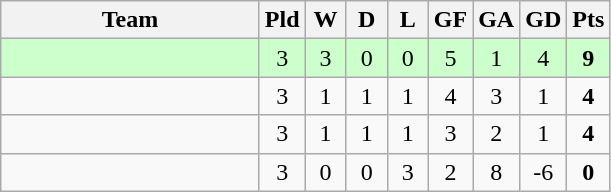<table class="wikitable" style="text-align:center;">
<tr>
<th width=165>Team</th>
<th width=20>Pld</th>
<th width=20>W</th>
<th width=20>D</th>
<th width=20>L</th>
<th width=20>GF</th>
<th width=20>GA</th>
<th width=20>GD</th>
<th width=20>Pts<br></th>
</tr>
<tr align=center bgcolor="ccffcc">
<td style="text-align:left;"></td>
<td>3</td>
<td>3</td>
<td>0</td>
<td>0</td>
<td>5</td>
<td>1</td>
<td>4</td>
<td><strong>9</strong></td>
</tr>
<tr align=center>
<td style="text-align:left;"></td>
<td>3</td>
<td>1</td>
<td>1</td>
<td>1</td>
<td>4</td>
<td>3</td>
<td>1</td>
<td><strong>4</strong></td>
</tr>
<tr align=center>
<td style="text-align:left;"></td>
<td>3</td>
<td>1</td>
<td>1</td>
<td>1</td>
<td>3</td>
<td>2</td>
<td>1</td>
<td><strong>4</strong></td>
</tr>
<tr align=center>
<td style="text-align:left;"></td>
<td>3</td>
<td>0</td>
<td>0</td>
<td>3</td>
<td>2</td>
<td>8</td>
<td>-6</td>
<td><strong>0</strong></td>
</tr>
</table>
